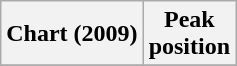<table class="wikitable plainrowheaders">
<tr>
<th>Chart (2009)</th>
<th>Peak<br>position</th>
</tr>
<tr>
</tr>
</table>
